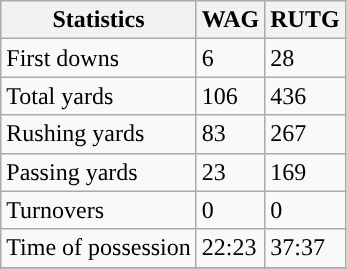<table class="wikitable">
<tr>
<th>Statistics</th>
<th>WAG</th>
<th>RUTG</th>
</tr>
<tr>
<td>First downs</td>
<td>6</td>
<td>28</td>
</tr>
<tr>
<td>Total yards</td>
<td>106</td>
<td>436</td>
</tr>
<tr>
<td>Rushing yards</td>
<td>83</td>
<td>267</td>
</tr>
<tr>
<td>Passing yards</td>
<td>23</td>
<td>169</td>
</tr>
<tr>
<td>Turnovers</td>
<td>0</td>
<td>0</td>
</tr>
<tr>
<td>Time of possession</td>
<td>22:23</td>
<td>37:37</td>
</tr>
<tr>
</tr>
</table>
